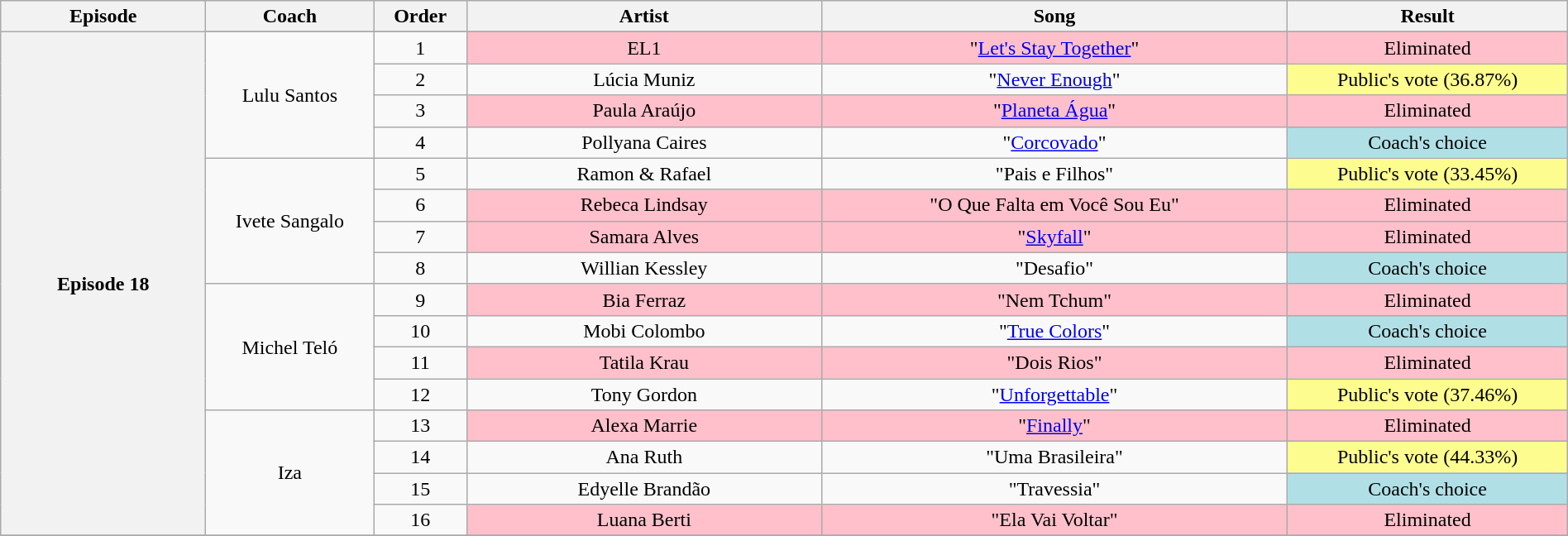<table class="wikitable" style="text-align:center; width:100%;">
<tr>
<th scope="col" width="11%">Episode</th>
<th scope="col" width="09%">Coach</th>
<th scope="col" width="05%">Order</th>
<th scope="col" width="19%">Artist</th>
<th scope="col" width="25%">Song</th>
<th scope="col" width="15%">Result</th>
</tr>
<tr>
<th scope="col" rowspan=17>Episode 18<br></th>
</tr>
<tr>
<td rowspan=4>Lulu Santos</td>
<td>1</td>
<td bgcolor=FFC0CB>EL1</td>
<td bgcolor=FFC0CB>"<a href='#'>Let's Stay Together</a>"</td>
<td bgcolor=FFC0CB>Eliminated</td>
</tr>
<tr>
<td>2</td>
<td>Lúcia Muniz</td>
<td>"<a href='#'>Never Enough</a>"</td>
<td bgcolor=FDFC8F>Public's vote (36.87%)</td>
</tr>
<tr>
<td>3</td>
<td bgcolor=FFC0CB>Paula Araújo</td>
<td bgcolor=FFC0CB>"<a href='#'>Planeta Água</a>"</td>
<td bgcolor=FFC0CB>Eliminated</td>
</tr>
<tr>
<td>4</td>
<td>Pollyana Caires</td>
<td>"<a href='#'>Corcovado</a>"</td>
<td bgcolor=B0E0E6>Coach's choice</td>
</tr>
<tr>
<td rowspan=4>Ivete Sangalo</td>
<td>5</td>
<td>Ramon & Rafael</td>
<td>"Pais e Filhos"</td>
<td bgcolor=FDFC8F>Public's vote (33.45%)</td>
</tr>
<tr>
<td>6</td>
<td bgcolor=FFC0CB>Rebeca Lindsay</td>
<td bgcolor=FFC0CB>"O Que Falta em Você Sou Eu"</td>
<td bgcolor=FFC0CB>Eliminated</td>
</tr>
<tr>
<td>7</td>
<td bgcolor=FFC0CB>Samara Alves</td>
<td bgcolor=FFC0CB>"<a href='#'>Skyfall</a>"</td>
<td bgcolor=FFC0CB>Eliminated</td>
</tr>
<tr>
<td>8</td>
<td>Willian Kessley</td>
<td>"Desafio"</td>
<td bgcolor=B0E0E6>Coach's choice</td>
</tr>
<tr>
<td rowspan=4>Michel Teló</td>
<td>9</td>
<td bgcolor=FFC0CB>Bia Ferraz</td>
<td bgcolor=FFC0CB>"Nem Tchum"</td>
<td bgcolor=FFC0CB>Eliminated</td>
</tr>
<tr>
<td>10</td>
<td>Mobi Colombo</td>
<td>"<a href='#'>True Colors</a>"</td>
<td bgcolor=B0E0E6>Coach's choice</td>
</tr>
<tr>
<td>11</td>
<td bgcolor=FFC0CB>Tatila Krau</td>
<td bgcolor=FFC0CB>"Dois Rios"</td>
<td bgcolor=FFC0CB>Eliminated</td>
</tr>
<tr>
<td>12</td>
<td>Tony Gordon</td>
<td>"<a href='#'>Unforgettable</a>"</td>
<td bgcolor=FDFC8F>Public's vote (37.46%)</td>
</tr>
<tr>
<td rowspan=4>Iza</td>
<td>13</td>
<td bgcolor=FFC0CB>Alexa Marrie</td>
<td bgcolor=FFC0CB>"<a href='#'>Finally</a>"</td>
<td bgcolor=FFC0CB>Eliminated</td>
</tr>
<tr>
<td>14</td>
<td>Ana Ruth</td>
<td>"Uma Brasileira"</td>
<td bgcolor=FDFC8F>Public's vote (44.33%)</td>
</tr>
<tr>
<td>15</td>
<td>Edyelle Brandão</td>
<td>"Travessia"</td>
<td bgcolor=B0E0E6>Coach's choice</td>
</tr>
<tr>
<td>16</td>
<td bgcolor=FFC0CB>Luana Berti</td>
<td bgcolor=FFC0CB>"Ela Vai Voltar"</td>
<td bgcolor=FFC0CB>Eliminated</td>
</tr>
<tr>
</tr>
</table>
